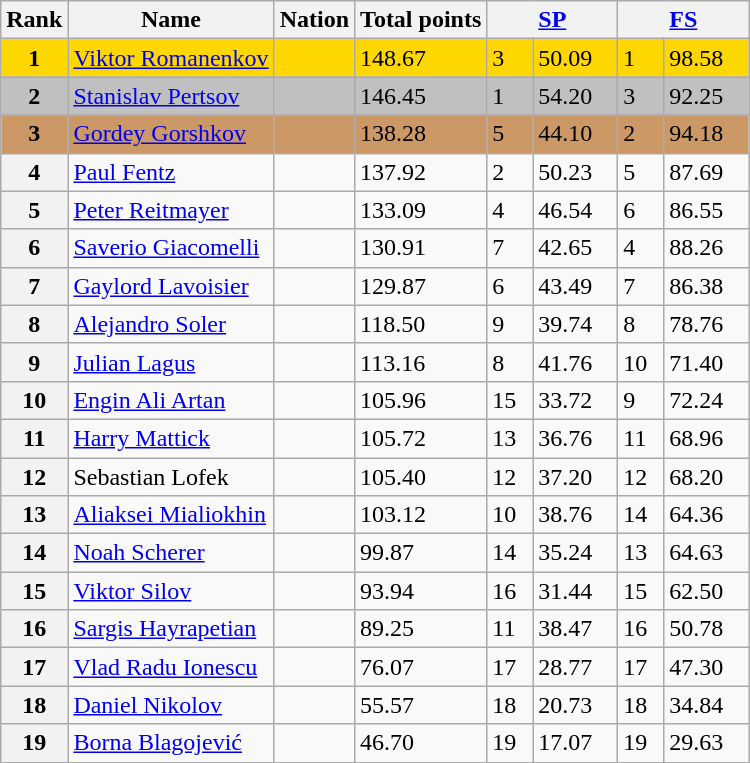<table class="wikitable sortable">
<tr>
<th>Rank</th>
<th>Name</th>
<th>Nation</th>
<th>Total points</th>
<th colspan="2" width="80px"><a href='#'>SP</a></th>
<th colspan="2" width="80px"><a href='#'>FS</a></th>
</tr>
<tr bgcolor="gold">
<td align="center"><strong>1</strong></td>
<td><a href='#'>Viktor Romanenkov</a></td>
<td></td>
<td>148.67</td>
<td>3</td>
<td>50.09</td>
<td>1</td>
<td>98.58</td>
</tr>
<tr bgcolor="silver">
<td align="center"><strong>2</strong></td>
<td><a href='#'>Stanislav Pertsov</a></td>
<td></td>
<td>146.45</td>
<td>1</td>
<td>54.20</td>
<td>3</td>
<td>92.25</td>
</tr>
<tr bgcolor="cc9966">
<td align="center"><strong>3</strong></td>
<td><a href='#'>Gordey Gorshkov</a></td>
<td></td>
<td>138.28</td>
<td>5</td>
<td>44.10</td>
<td>2</td>
<td>94.18</td>
</tr>
<tr>
<th>4</th>
<td><a href='#'>Paul Fentz</a></td>
<td></td>
<td>137.92</td>
<td>2</td>
<td>50.23</td>
<td>5</td>
<td>87.69</td>
</tr>
<tr>
<th>5</th>
<td><a href='#'>Peter Reitmayer</a></td>
<td></td>
<td>133.09</td>
<td>4</td>
<td>46.54</td>
<td>6</td>
<td>86.55</td>
</tr>
<tr>
<th>6</th>
<td><a href='#'>Saverio Giacomelli</a></td>
<td></td>
<td>130.91</td>
<td>7</td>
<td>42.65</td>
<td>4</td>
<td>88.26</td>
</tr>
<tr>
<th>7</th>
<td><a href='#'>Gaylord Lavoisier</a></td>
<td></td>
<td>129.87</td>
<td>6</td>
<td>43.49</td>
<td>7</td>
<td>86.38</td>
</tr>
<tr>
<th>8</th>
<td><a href='#'>Alejandro Soler</a></td>
<td></td>
<td>118.50</td>
<td>9</td>
<td>39.74</td>
<td>8</td>
<td>78.76</td>
</tr>
<tr>
<th>9</th>
<td><a href='#'>Julian Lagus</a></td>
<td></td>
<td>113.16</td>
<td>8</td>
<td>41.76</td>
<td>10</td>
<td>71.40</td>
</tr>
<tr>
<th>10</th>
<td><a href='#'>Engin Ali Artan</a></td>
<td></td>
<td>105.96</td>
<td>15</td>
<td>33.72</td>
<td>9</td>
<td>72.24</td>
</tr>
<tr>
<th>11</th>
<td><a href='#'>Harry Mattick</a></td>
<td></td>
<td>105.72</td>
<td>13</td>
<td>36.76</td>
<td>11</td>
<td>68.96</td>
</tr>
<tr>
<th>12</th>
<td>Sebastian Lofek</td>
<td></td>
<td>105.40</td>
<td>12</td>
<td>37.20</td>
<td>12</td>
<td>68.20</td>
</tr>
<tr>
<th>13</th>
<td><a href='#'>Aliaksei Mialiokhin</a></td>
<td></td>
<td>103.12</td>
<td>10</td>
<td>38.76</td>
<td>14</td>
<td>64.36</td>
</tr>
<tr>
<th>14</th>
<td><a href='#'>Noah Scherer</a></td>
<td></td>
<td>99.87</td>
<td>14</td>
<td>35.24</td>
<td>13</td>
<td>64.63</td>
</tr>
<tr>
<th>15</th>
<td><a href='#'>Viktor Silov</a></td>
<td></td>
<td>93.94</td>
<td>16</td>
<td>31.44</td>
<td>15</td>
<td>62.50</td>
</tr>
<tr>
<th>16</th>
<td><a href='#'>Sargis Hayrapetian</a></td>
<td></td>
<td>89.25</td>
<td>11</td>
<td>38.47</td>
<td>16</td>
<td>50.78</td>
</tr>
<tr>
<th>17</th>
<td><a href='#'>Vlad Radu Ionescu</a></td>
<td></td>
<td>76.07</td>
<td>17</td>
<td>28.77</td>
<td>17</td>
<td>47.30</td>
</tr>
<tr>
<th>18</th>
<td><a href='#'>Daniel Nikolov</a></td>
<td></td>
<td>55.57</td>
<td>18</td>
<td>20.73</td>
<td>18</td>
<td>34.84</td>
</tr>
<tr>
<th>19</th>
<td><a href='#'>Borna Blagojević</a></td>
<td></td>
<td>46.70</td>
<td>19</td>
<td>17.07</td>
<td>19</td>
<td>29.63</td>
</tr>
<tr>
</tr>
</table>
